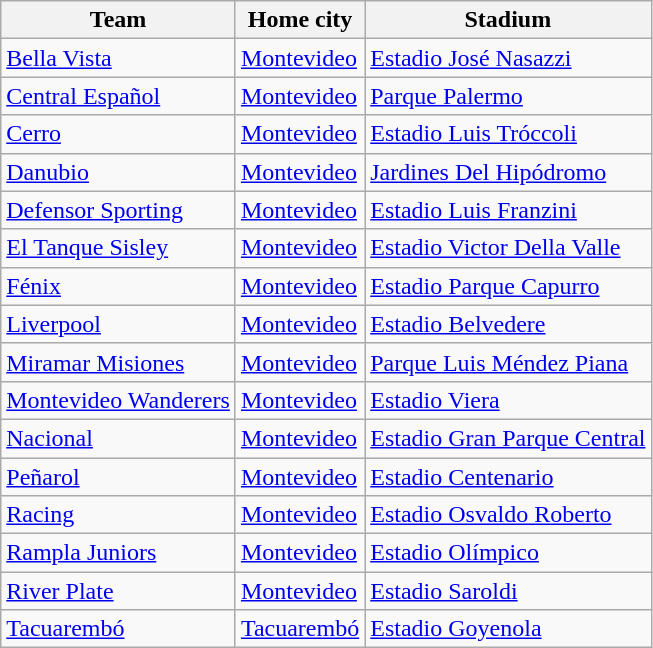<table class="wikitable sortable">
<tr>
<th>Team</th>
<th>Home city</th>
<th>Stadium</th>
</tr>
<tr>
<td><a href='#'>Bella Vista</a></td>
<td><a href='#'>Montevideo</a></td>
<td><a href='#'>Estadio José Nasazzi</a></td>
</tr>
<tr>
<td><a href='#'>Central Español</a></td>
<td><a href='#'>Montevideo</a></td>
<td><a href='#'>Parque Palermo</a></td>
</tr>
<tr>
<td><a href='#'>Cerro</a></td>
<td><a href='#'>Montevideo</a></td>
<td><a href='#'>Estadio Luis Tróccoli</a></td>
</tr>
<tr>
<td><a href='#'>Danubio</a></td>
<td><a href='#'>Montevideo</a></td>
<td><a href='#'>Jardines Del Hipódromo</a></td>
</tr>
<tr>
<td><a href='#'>Defensor Sporting</a></td>
<td><a href='#'>Montevideo</a></td>
<td><a href='#'>Estadio Luis Franzini</a></td>
</tr>
<tr>
<td><a href='#'>El Tanque Sisley</a></td>
<td><a href='#'>Montevideo</a></td>
<td><a href='#'>Estadio Victor Della Valle</a></td>
</tr>
<tr>
<td><a href='#'>Fénix</a></td>
<td><a href='#'>Montevideo</a></td>
<td><a href='#'>Estadio Parque Capurro</a></td>
</tr>
<tr>
<td><a href='#'>Liverpool</a></td>
<td><a href='#'>Montevideo</a></td>
<td><a href='#'>Estadio Belvedere</a></td>
</tr>
<tr>
<td><a href='#'>Miramar Misiones</a></td>
<td><a href='#'>Montevideo</a></td>
<td><a href='#'>Parque Luis Méndez Piana</a></td>
</tr>
<tr>
<td><a href='#'>Montevideo Wanderers</a></td>
<td><a href='#'>Montevideo</a></td>
<td><a href='#'>Estadio Viera</a></td>
</tr>
<tr>
<td><a href='#'>Nacional</a></td>
<td><a href='#'>Montevideo</a></td>
<td><a href='#'>Estadio Gran Parque Central</a></td>
</tr>
<tr>
<td><a href='#'>Peñarol</a></td>
<td><a href='#'>Montevideo</a></td>
<td><a href='#'>Estadio Centenario</a></td>
</tr>
<tr>
<td><a href='#'>Racing</a></td>
<td><a href='#'>Montevideo</a></td>
<td><a href='#'>Estadio Osvaldo Roberto</a></td>
</tr>
<tr>
<td><a href='#'>Rampla Juniors</a></td>
<td><a href='#'>Montevideo</a></td>
<td><a href='#'>Estadio Olímpico</a></td>
</tr>
<tr>
<td><a href='#'>River Plate</a></td>
<td><a href='#'>Montevideo</a></td>
<td><a href='#'>Estadio Saroldi</a></td>
</tr>
<tr>
<td><a href='#'>Tacuarembó</a></td>
<td><a href='#'>Tacuarembó</a></td>
<td><a href='#'>Estadio Goyenola</a></td>
</tr>
</table>
